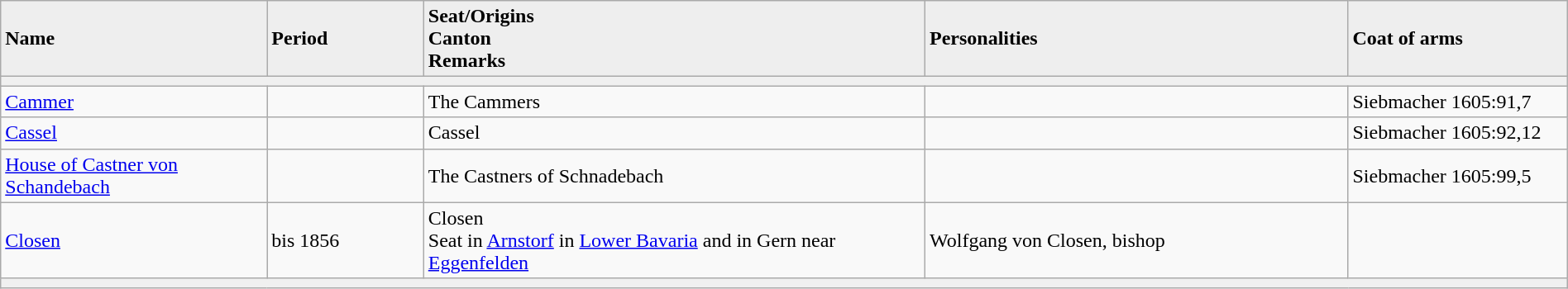<table class="wikitable" width="100%">
<tr>
<td style="background:#EEEEEE;" ! width="17%"><strong>Name</strong></td>
<td style="background:#EEEEEE;" ! width="10%"><strong>Period</strong></td>
<td style="background:#EEEEEE;" ! width="32%"><strong>Seat/Origins <br> Canton <br> Remarks</strong></td>
<td style="background:#EEEEEE;" ! width="27%"><strong>Personalities</strong></td>
<td style="background:#EEEEEE;" ! width="14%"><strong>Coat of arms</strong></td>
</tr>
<tr>
<td colspan="5" align="left" style="background:#f0f0f0;"></td>
</tr>
<tr>
<td><a href='#'>Cammer</a></td>
<td></td>
<td>The Cammers</td>
<td></td>
<td>Siebmacher 1605:91,7</td>
</tr>
<tr>
<td><a href='#'>Cassel</a></td>
<td></td>
<td>Cassel</td>
<td></td>
<td>Siebmacher 1605:92,12</td>
</tr>
<tr>
<td><a href='#'>House of Castner von Schandebach</a></td>
<td></td>
<td>The Castners of Schnadebach</td>
<td></td>
<td>Siebmacher 1605:99,5</td>
</tr>
<tr>
<td><a href='#'>Closen</a></td>
<td>bis 1856</td>
<td>Closen<br> Seat in <a href='#'>Arnstorf</a> in <a href='#'>Lower Bavaria</a> and in Gern near <a href='#'>Eggenfelden</a></td>
<td>Wolfgang von Closen, bishop</td>
<td></td>
</tr>
<tr>
<td colspan="5" align="left" style="background:#f0f0f0;"></td>
</tr>
</table>
